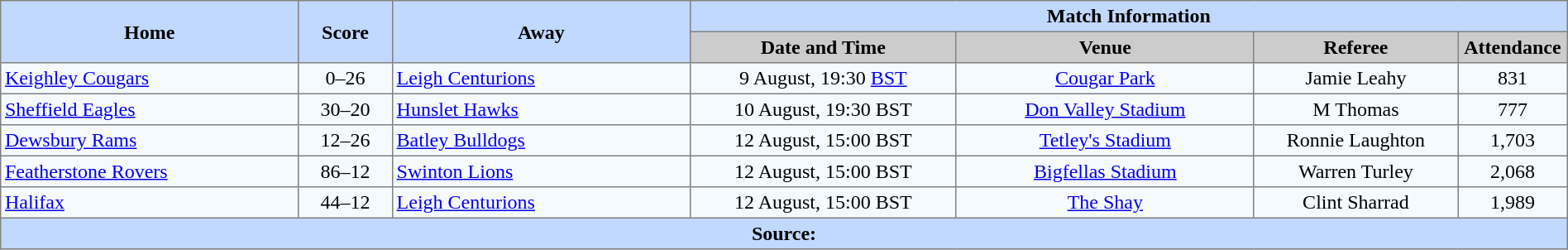<table border="1" cellpadding="3" cellspacing="0" style="border-collapse:collapse; text-align:center; width:100%;">
<tr style="background:#c1d8ff;">
<th rowspan="2" style="width:19%;">Home</th>
<th rowspan="2" style="width:6%;">Score</th>
<th rowspan="2" style="width:19%;">Away</th>
<th colspan=6>Match Information</th>
</tr>
<tr style="background:#ccc;">
<th width=17%>Date and Time</th>
<th width=19%>Venue</th>
<th width=13%>Referee</th>
<th width=7%>Attendance</th>
</tr>
<tr style="background:#f5faff;">
<td align=left> <a href='#'>Keighley Cougars</a></td>
<td>0–26</td>
<td align=left> <a href='#'>Leigh Centurions</a></td>
<td>9 August, 19:30 <a href='#'>BST</a></td>
<td><a href='#'>Cougar Park</a></td>
<td>Jamie Leahy</td>
<td>831</td>
</tr>
<tr style="background:#f5faff;">
<td align=left> <a href='#'>Sheffield Eagles</a></td>
<td>30–20</td>
<td align=left> <a href='#'>Hunslet Hawks</a></td>
<td>10 August, 19:30 BST</td>
<td><a href='#'>Don Valley Stadium</a></td>
<td>M Thomas</td>
<td>777</td>
</tr>
<tr style="background:#f5faff;">
<td align=left> <a href='#'>Dewsbury Rams</a></td>
<td>12–26</td>
<td align=left> <a href='#'>Batley Bulldogs</a></td>
<td>12 August, 15:00 BST</td>
<td><a href='#'>Tetley's Stadium</a></td>
<td>Ronnie Laughton</td>
<td>1,703</td>
</tr>
<tr style="background:#f5faff;">
<td align=left> <a href='#'>Featherstone Rovers</a></td>
<td>86–12</td>
<td align=left> <a href='#'>Swinton Lions</a></td>
<td>12 August, 15:00 BST</td>
<td><a href='#'>Bigfellas Stadium</a></td>
<td>Warren Turley</td>
<td>2,068</td>
</tr>
<tr style="background:#f5faff;">
<td align=left> <a href='#'>Halifax</a></td>
<td>44–12</td>
<td align=left> <a href='#'>Leigh Centurions</a></td>
<td>12 August, 15:00 BST</td>
<td><a href='#'>The Shay</a></td>
<td>Clint Sharrad</td>
<td>1,989</td>
</tr>
<tr style="background:#c1d8ff;">
<th colspan=12>Source:</th>
</tr>
</table>
